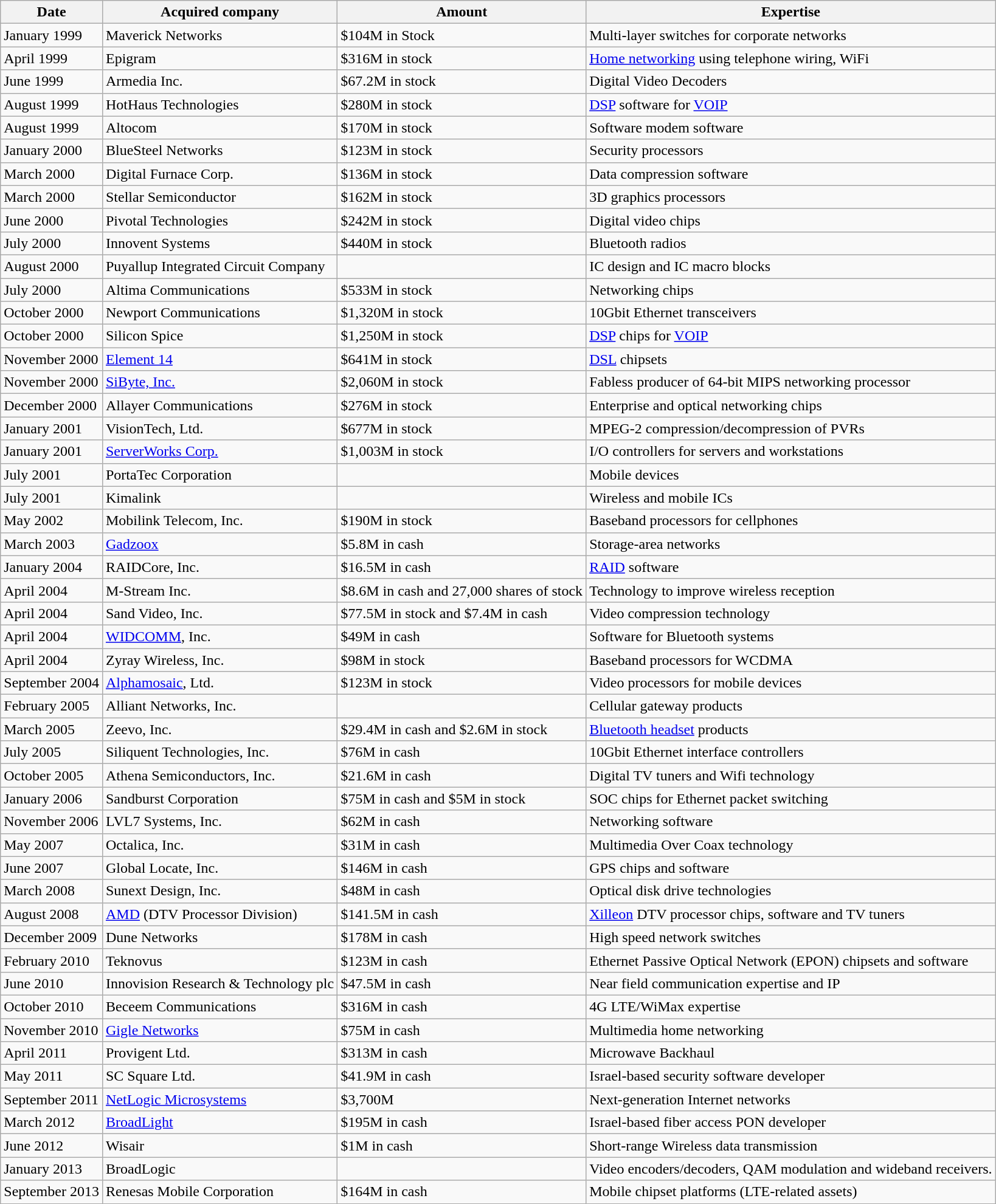<table class="wikitable sortable">
<tr>
<th scope="col">Date</th>
<th scope="col">Acquired company</th>
<th scope="col">Amount</th>
<th scope="col" class="unsortable">Expertise</th>
</tr>
<tr>
<td data-sort-value="1-Jan-1999">January 1999</td>
<td>Maverick Networks</td>
<td data-sort-value="104">$104M in Stock</td>
<td>Multi-layer switches for corporate networks</td>
</tr>
<tr>
<td data-sort-value="1-Apr-1999">April 1999</td>
<td>Epigram</td>
<td data-sort-value="316">$316M in stock</td>
<td><a href='#'>Home networking</a> using telephone wiring, WiFi</td>
</tr>
<tr>
<td data-sort-value="1-Jun-1999">June 1999</td>
<td>Armedia Inc.</td>
<td data-sort-value="67.2">$67.2M in stock</td>
<td>Digital Video Decoders</td>
</tr>
<tr>
<td data-sort-value="1-Aug-1999">August 1999</td>
<td>HotHaus Technologies</td>
<td data-sort-value="280">$280M in stock</td>
<td><a href='#'>DSP</a> software for <a href='#'>VOIP</a></td>
</tr>
<tr>
<td data-sort-value="1-Aug-1999">August 1999</td>
<td>Altocom</td>
<td data-sort-value="170">$170M in stock</td>
<td>Software modem software</td>
</tr>
<tr>
<td data-sort-value="1-Jan-2000">January 2000</td>
<td>BlueSteel Networks</td>
<td data-sort-value="123">$123M in stock</td>
<td>Security processors</td>
</tr>
<tr>
<td data-sort-value="1-Mar-2000">March 2000</td>
<td>Digital Furnace Corp.</td>
<td data-sort-value="136">$136M in stock</td>
<td>Data compression software</td>
</tr>
<tr>
<td data-sort-value="1-Mar-2000">March 2000</td>
<td>Stellar Semiconductor</td>
<td data-sort-value="162">$162M in stock</td>
<td>3D graphics processors</td>
</tr>
<tr>
<td data-sort-value="1-Jun-2000">June 2000</td>
<td>Pivotal Technologies</td>
<td data-sort-value="242">$242M in stock</td>
<td>Digital video chips</td>
</tr>
<tr>
<td data-sort-value="1-Jul-2000">July 2000</td>
<td>Innovent Systems</td>
<td data-sort-value="440">$440M in stock</td>
<td>Bluetooth radios</td>
</tr>
<tr>
<td data-sort-value="1-Aug-2000">August 2000</td>
<td>Puyallup Integrated Circuit Company</td>
<td></td>
<td>IC design and IC macro blocks</td>
</tr>
<tr>
<td data-sort-value="1-Jul-2000">July 2000</td>
<td>Altima Communications</td>
<td data-sort-value="533">$533M in stock</td>
<td>Networking chips</td>
</tr>
<tr>
<td data-sort-value="1-Oct-2000">October 2000</td>
<td>Newport Communications</td>
<td data-sort-value="1320">$1,320M in stock</td>
<td>10Gbit Ethernet transceivers</td>
</tr>
<tr>
<td data-sort-value="1-Oct-2000">October 2000</td>
<td>Silicon Spice</td>
<td data-sort-value="1250">$1,250M in stock</td>
<td><a href='#'>DSP</a> chips for <a href='#'>VOIP</a></td>
</tr>
<tr>
<td data-sort-value="1-Nov-2000">November 2000</td>
<td><a href='#'>Element 14</a></td>
<td data-sort-value="641">$641M in stock</td>
<td><a href='#'>DSL</a> chipsets</td>
</tr>
<tr>
<td data-sort-value="1-Nov-2000">November 2000</td>
<td><a href='#'>SiByte, Inc.</a></td>
<td data-sort-value="2060">$2,060M in stock</td>
<td>Fabless producer of 64-bit MIPS networking processor</td>
</tr>
<tr>
<td data-sort-value="1-Dec-2000">December 2000</td>
<td>Allayer Communications</td>
<td data-sort-value="276">$276M in stock</td>
<td>Enterprise and optical networking chips</td>
</tr>
<tr>
<td data-sort-value="1-Jan-2001">January 2001</td>
<td>VisionTech, Ltd.</td>
<td data-sort-value="677">$677M in stock</td>
<td>MPEG-2 compression/decompression of PVRs</td>
</tr>
<tr>
<td data-sort-value="1-Jan-2001">January 2001</td>
<td><a href='#'>ServerWorks Corp.</a></td>
<td data-sort-value="1003">$1,003M in stock</td>
<td>I/O controllers for servers and workstations</td>
</tr>
<tr>
<td data-sort-value="1-Jul-2001">July 2001</td>
<td>PortaTec Corporation</td>
<td></td>
<td>Mobile devices</td>
</tr>
<tr>
<td data-sort-value="1-Jul-2001">July 2001</td>
<td>Kimalink</td>
<td></td>
<td>Wireless and mobile ICs</td>
</tr>
<tr>
<td data-sort-value="1-May-2002">May 2002</td>
<td>Mobilink Telecom, Inc.</td>
<td data-sort-value="190">$190M in stock</td>
<td>Baseband processors for cellphones</td>
</tr>
<tr>
<td data-sort-value="1-Mar-2003">March 2003</td>
<td><a href='#'>Gadzoox</a></td>
<td data-sort-value="5.8">$5.8M in cash</td>
<td>Storage-area networks</td>
</tr>
<tr>
<td data-sort-value="1-Jan-2004">January 2004</td>
<td>RAIDCore, Inc.</td>
<td data-sort-value="16.5">$16.5M in cash</td>
<td><a href='#'>RAID</a> software</td>
</tr>
<tr>
<td data-sort-value="1-Apr-2004">April 2004</td>
<td>M-Stream Inc.</td>
<td data-sort-value="8.6">$8.6M in cash and 27,000 shares of stock</td>
<td>Technology to improve wireless reception</td>
</tr>
<tr>
<td data-sort-value="1-Apr-2004">April 2004</td>
<td>Sand Video, Inc.</td>
<td data-sort-value="84.9">$77.5M in stock and $7.4M in cash</td>
<td>Video compression technology</td>
</tr>
<tr>
<td data-sort-value="1-Apr-2004">April 2004</td>
<td><a href='#'>WIDCOMM</a>, Inc.</td>
<td data-sort-value="49">$49M in cash</td>
<td>Software for Bluetooth systems</td>
</tr>
<tr>
<td data-sort-value="1-Apr-2004">April 2004</td>
<td>Zyray Wireless, Inc.</td>
<td data-sort-value="98">$98M in stock</td>
<td>Baseband processors for WCDMA</td>
</tr>
<tr>
<td data-sort-value="1-Sep-2004">September 2004</td>
<td><a href='#'>Alphamosaic</a>, Ltd.</td>
<td data-sort-value="123">$123M in stock</td>
<td>Video processors for mobile devices</td>
</tr>
<tr>
<td data-sort-value="1-Feb-2005">February 2005</td>
<td>Alliant Networks, Inc.</td>
<td></td>
<td>Cellular gateway products</td>
</tr>
<tr>
<td data-sort-value="1-Mar-2005">March 2005</td>
<td>Zeevo, Inc.</td>
<td data-sort-value="32">$29.4M in cash and $2.6M in stock</td>
<td><a href='#'>Bluetooth headset</a> products</td>
</tr>
<tr>
<td data-sort-value="1-Jul-2005">July 2005</td>
<td>Siliquent Technologies, Inc.</td>
<td data-sort-value="76">$76M in cash</td>
<td>10Gbit Ethernet interface controllers</td>
</tr>
<tr>
<td data-sort-value="1-Oct-2005">October 2005</td>
<td>Athena Semiconductors, Inc.</td>
<td data-sort-value="21.6">$21.6M in cash</td>
<td>Digital TV tuners and Wifi technology</td>
</tr>
<tr>
<td data-sort-value="1-Jan-2006">January 2006</td>
<td>Sandburst Corporation</td>
<td data-sort-value="80">$75M in cash and $5M in stock</td>
<td>SOC chips for Ethernet packet switching</td>
</tr>
<tr>
<td data-sort-value="1-Nov-2006">November 2006</td>
<td>LVL7 Systems, Inc.</td>
<td data-sort-value="62">$62M in cash</td>
<td>Networking software</td>
</tr>
<tr>
<td data-sort-value="1-May-2007">May 2007</td>
<td>Octalica, Inc.</td>
<td data-sort-value="31">$31M in cash</td>
<td>Multimedia Over Coax technology</td>
</tr>
<tr>
<td data-sort-value="1-Jun-2007">June 2007</td>
<td>Global Locate, Inc.</td>
<td data-sort-value="146">$146M in cash</td>
<td>GPS chips and software</td>
</tr>
<tr>
<td data-sort-value="1-Mar-2008">March 2008</td>
<td>Sunext Design, Inc.</td>
<td data-sort-value="48">$48M in cash</td>
<td>Optical disk drive technologies</td>
</tr>
<tr>
<td data-sort-value="1-Aug-2008">August 2008</td>
<td><a href='#'>AMD</a> (DTV Processor Division)</td>
<td data-sort-value="141.5">$141.5M in cash</td>
<td><a href='#'>Xilleon</a> DTV processor chips, software and TV tuners</td>
</tr>
<tr>
<td data-sort-value="1-Dec-2009">December 2009</td>
<td>Dune Networks</td>
<td data-sort-value="178">$178M in cash</td>
<td>High speed network switches</td>
</tr>
<tr>
<td data-sort-value="1-Feb-2010">February 2010</td>
<td>Teknovus</td>
<td data-sort-value="123">$123M in cash</td>
<td>Ethernet Passive Optical Network (EPON) chipsets and software</td>
</tr>
<tr>
<td data-sort-value="1-Jun-2010">June 2010</td>
<td>Innovision Research & Technology plc</td>
<td data-sort-value="47.5">$47.5M in cash</td>
<td>Near field communication expertise and IP</td>
</tr>
<tr>
<td data-sort-value="1-Oct-2010">October 2010</td>
<td>Beceem Communications</td>
<td data-sort-value="316">$316M in cash</td>
<td>4G LTE/WiMax expertise</td>
</tr>
<tr>
<td data-sort-value="1-Nov-2010">November 2010</td>
<td><a href='#'>Gigle Networks</a></td>
<td data-sort-value="75">$75M in cash</td>
<td>Multimedia home networking</td>
</tr>
<tr>
<td data-sort-value="1-Apr-2011">April 2011</td>
<td>Provigent Ltd.</td>
<td data-sort-value="313">$313M in cash</td>
<td>Microwave Backhaul</td>
</tr>
<tr>
<td data-sort-value="1-May-2011">May 2011</td>
<td>SC Square Ltd.</td>
<td data-sort-value="41.9">$41.9M in cash</td>
<td>Israel-based security software developer</td>
</tr>
<tr>
<td data-sort-value="1-Sep-2011">September 2011</td>
<td><a href='#'>NetLogic Microsystems</a></td>
<td data-sort-value="3700">$3,700M</td>
<td>Next-generation Internet networks</td>
</tr>
<tr>
<td data-sort-value="1-Mar-2012">March 2012</td>
<td><a href='#'>BroadLight</a></td>
<td data-sort-value="195">$195M in cash</td>
<td>Israel-based fiber access PON developer</td>
</tr>
<tr>
<td data-sort-value="1-Jun-2012">June 2012</td>
<td>Wisair</td>
<td data-sort-value="1">$1M in cash</td>
<td>Short-range Wireless data transmission</td>
</tr>
<tr>
<td data-sort-value="1-Jan-2013">January 2013</td>
<td>BroadLogic</td>
<td></td>
<td>Video encoders/decoders, QAM modulation and wideband receivers.</td>
</tr>
<tr>
<td data-sort-value="1-Sep-2013">September 2013</td>
<td>Renesas Mobile Corporation</td>
<td data-sort-value="164">$164M in cash</td>
<td>Mobile chipset platforms (LTE-related assets)<br></td>
</tr>
</table>
